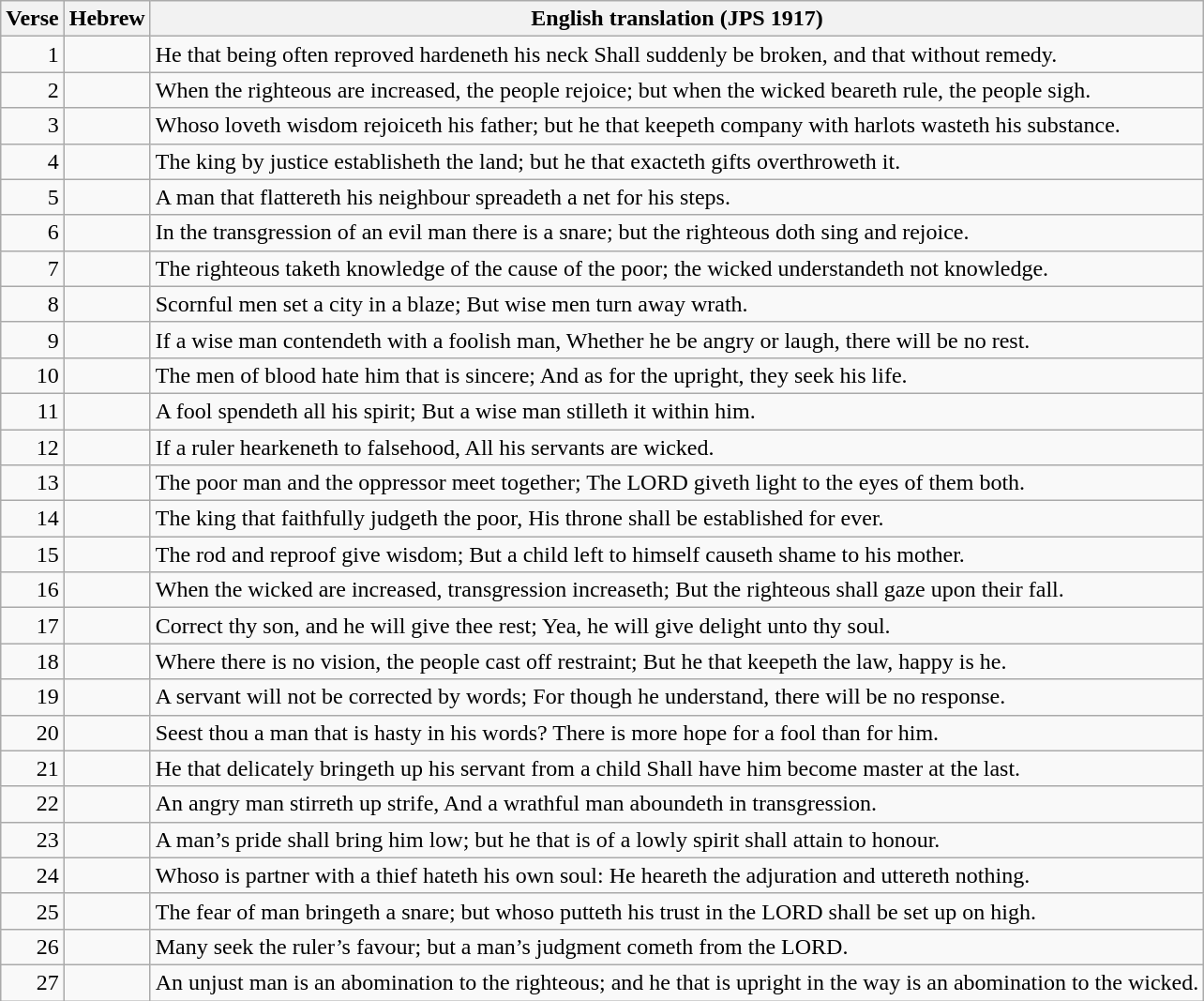<table class="wikitable">
<tr>
<th>Verse</th>
<th>Hebrew</th>
<th>English translation (JPS 1917)</th>
</tr>
<tr>
<td style="text-align:right">1</td>
<td style="text-align:right"></td>
<td>He that being often reproved hardeneth his neck Shall suddenly be broken, and that without remedy.</td>
</tr>
<tr>
<td style="text-align:right">2</td>
<td style="text-align:right"></td>
<td>When the righteous are increased, the people rejoice; but when the wicked beareth rule, the people sigh.</td>
</tr>
<tr>
<td style="text-align:right">3</td>
<td style="text-align:right"></td>
<td>Whoso loveth wisdom rejoiceth his father; but he that keepeth company with harlots wasteth his substance.</td>
</tr>
<tr>
<td style="text-align:right">4</td>
<td style="text-align:right"></td>
<td>The king by justice establisheth the land; but he that exacteth gifts overthroweth it.</td>
</tr>
<tr>
<td style="text-align:right">5</td>
<td style="text-align:right"></td>
<td>A man that flattereth his neighbour spreadeth a net for his steps.</td>
</tr>
<tr>
<td style="text-align:right">6</td>
<td style="text-align:right"></td>
<td>In the transgression of an evil man there is a snare; but the righteous doth sing and rejoice.</td>
</tr>
<tr>
<td style="text-align:right">7</td>
<td style="text-align:right"></td>
<td>The righteous taketh knowledge of the cause of the poor; the wicked understandeth not knowledge.</td>
</tr>
<tr>
<td style="text-align:right">8</td>
<td style="text-align:right"></td>
<td>Scornful men set a city in a blaze; But wise men turn away wrath.</td>
</tr>
<tr>
<td style="text-align:right">9</td>
<td style="text-align:right"></td>
<td>If a wise man contendeth with a foolish man, Whether he be angry or laugh, there will be no rest.</td>
</tr>
<tr>
<td style="text-align:right">10</td>
<td style="text-align:right"></td>
<td>The men of blood hate him that is sincere; And as for the upright, they seek his life.</td>
</tr>
<tr>
<td style="text-align:right">11</td>
<td style="text-align:right"></td>
<td>A fool spendeth all his spirit; But a wise man stilleth it within him.</td>
</tr>
<tr>
<td style="text-align:right">12</td>
<td style="text-align:right"></td>
<td>If a ruler hearkeneth to falsehood, All his servants are wicked.</td>
</tr>
<tr>
<td style="text-align:right">13</td>
<td style="text-align:right"></td>
<td>The poor man and the oppressor meet together; The LORD giveth light to the eyes of them both.</td>
</tr>
<tr>
<td style="text-align:right">14</td>
<td style="text-align:right"></td>
<td>The king that faithfully judgeth the poor, His throne shall be established for ever.</td>
</tr>
<tr>
<td style="text-align:right">15</td>
<td style="text-align:right"></td>
<td>The rod and reproof give wisdom; But a child left to himself causeth shame to his mother.</td>
</tr>
<tr>
<td style="text-align:right">16</td>
<td style="text-align:right"></td>
<td>When the wicked are increased, transgression increaseth; But the righteous shall gaze upon their fall.</td>
</tr>
<tr>
<td style="text-align:right">17</td>
<td style="text-align:right"></td>
<td>Correct thy son, and he will give thee rest; Yea, he will give delight unto thy soul.</td>
</tr>
<tr>
<td style="text-align:right">18</td>
<td style="text-align:right"></td>
<td>Where there is no vision, the people cast off restraint; But he that keepeth the law, happy is he.</td>
</tr>
<tr>
<td style="text-align:right">19</td>
<td style="text-align:right"></td>
<td>A servant will not be corrected by words; For though he understand, there will be no response.</td>
</tr>
<tr>
<td style="text-align:right">20</td>
<td style="text-align:right"></td>
<td>Seest thou a man that is hasty in his words? There is more hope for a fool than for him.</td>
</tr>
<tr>
<td style="text-align:right">21</td>
<td style="text-align:right"></td>
<td>He that delicately bringeth up his servant from a child Shall have him become master at the last.</td>
</tr>
<tr>
<td style="text-align:right">22</td>
<td style="text-align:right"></td>
<td>An angry man stirreth up strife, And a wrathful man aboundeth in transgression.</td>
</tr>
<tr>
<td style="text-align:right">23</td>
<td style="text-align:right"></td>
<td>A man’s pride shall bring him low; but he that is of a lowly spirit shall attain to honour.</td>
</tr>
<tr>
<td style="text-align:right">24</td>
<td style="text-align:right"></td>
<td>Whoso is partner with a thief hateth his own soul: He heareth the adjuration and uttereth nothing.</td>
</tr>
<tr>
<td style="text-align:right">25</td>
<td style="text-align:right"></td>
<td>The fear of man bringeth a snare; but whoso putteth his trust in the LORD shall be set up on high.</td>
</tr>
<tr>
<td style="text-align:right">26</td>
<td style="text-align:right"></td>
<td>Many seek the ruler’s favour; but a man’s judgment cometh from the LORD.</td>
</tr>
<tr>
<td style="text-align:right">27</td>
<td style="text-align:right"></td>
<td>An unjust man is an abomination to the righteous; and he that is upright in the way is an abomination to the wicked.</td>
</tr>
</table>
